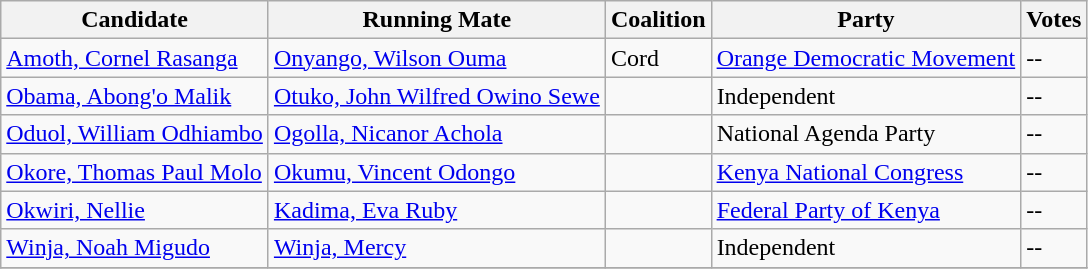<table class="wikitable sortable">
<tr>
<th>Candidate</th>
<th>Running Mate</th>
<th>Coalition</th>
<th>Party</th>
<th>Votes</th>
</tr>
<tr>
<td><a href='#'>Amoth, Cornel Rasanga</a></td>
<td><a href='#'>Onyango, Wilson Ouma</a></td>
<td>Cord</td>
<td><a href='#'>Orange Democratic Movement</a></td>
<td>--</td>
</tr>
<tr>
<td><a href='#'>Obama, Abong'o Malik</a></td>
<td><a href='#'>Otuko, John Wilfred Owino Sewe</a></td>
<td></td>
<td>Independent</td>
<td>--</td>
</tr>
<tr>
<td><a href='#'>Oduol, William Odhiambo</a></td>
<td><a href='#'>Ogolla, Nicanor Achola</a></td>
<td></td>
<td>National Agenda Party</td>
<td>--</td>
</tr>
<tr>
<td><a href='#'>Okore, Thomas Paul Molo</a></td>
<td><a href='#'>Okumu, Vincent Odongo</a></td>
<td></td>
<td><a href='#'>Kenya National Congress</a></td>
<td>--</td>
</tr>
<tr>
<td><a href='#'>Okwiri, Nellie</a></td>
<td><a href='#'>Kadima, Eva Ruby</a></td>
<td></td>
<td><a href='#'>Federal Party of Kenya</a></td>
<td>--</td>
</tr>
<tr>
<td><a href='#'>Winja, Noah Migudo</a></td>
<td><a href='#'>Winja, Mercy</a></td>
<td></td>
<td>Independent</td>
<td>--</td>
</tr>
<tr>
</tr>
</table>
